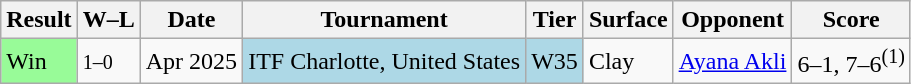<table class="sortable wikitable">
<tr>
<th>Result</th>
<th class="unsortable">W–L</th>
<th>Date</th>
<th>Tournament</th>
<th>Tier</th>
<th>Surface</th>
<th>Opponent</th>
<th class="unsortable">Score</th>
</tr>
<tr>
<td style="background:#98fb98;">Win</td>
<td><small>1–0</small></td>
<td>Apr 2025</td>
<td style="background:lightblue;">ITF Charlotte, United States</td>
<td style="background:lightblue;">W35</td>
<td>Clay</td>
<td> <a href='#'>Ayana Akli</a></td>
<td>6–1, 7–6<sup>(1)</sup></td>
</tr>
</table>
